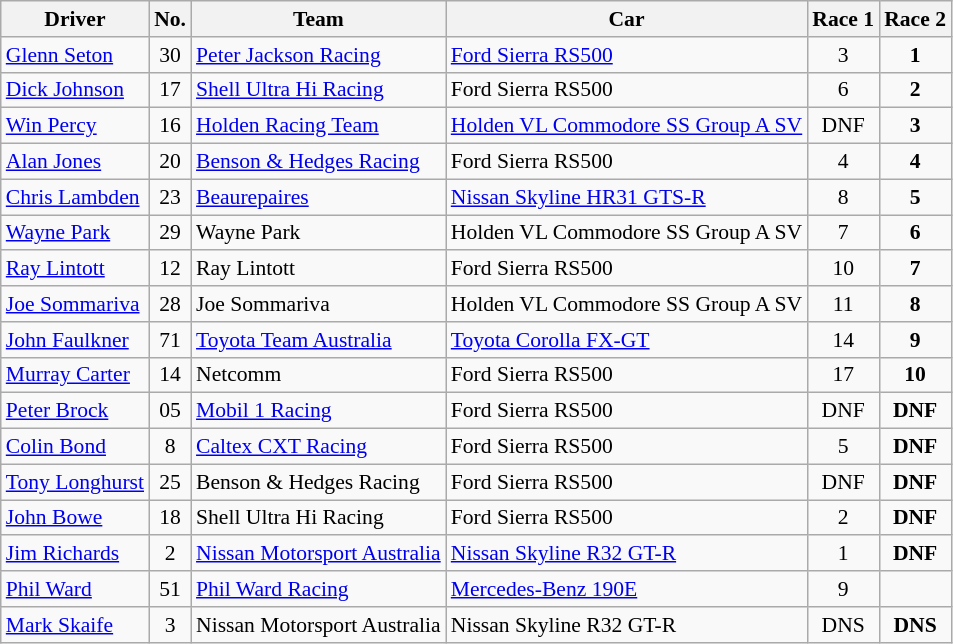<table class="wikitable" style="font-size: 90%">
<tr>
<th>Driver</th>
<th>No.</th>
<th>Team</th>
<th>Car</th>
<th>Race 1</th>
<th>Race 2</th>
</tr>
<tr>
<td> <a href='#'>Glenn Seton</a></td>
<td align="center">30</td>
<td><a href='#'>Peter Jackson Racing</a></td>
<td><a href='#'>Ford Sierra RS500</a></td>
<td align="center">3</td>
<td align="center"><strong>1</strong></td>
</tr>
<tr>
<td> <a href='#'>Dick Johnson</a></td>
<td align="center">17</td>
<td><a href='#'>Shell Ultra Hi Racing</a></td>
<td>Ford Sierra RS500</td>
<td align="center">6</td>
<td align="center"><strong>2</strong></td>
</tr>
<tr>
<td> <a href='#'>Win Percy</a></td>
<td align="center">16</td>
<td><a href='#'>Holden Racing Team</a></td>
<td><a href='#'>Holden VL Commodore SS Group A SV</a></td>
<td align="center">DNF</td>
<td align="center"><strong>3</strong></td>
</tr>
<tr>
<td> <a href='#'>Alan Jones</a></td>
<td align="center">20</td>
<td><a href='#'>Benson & Hedges Racing</a></td>
<td>Ford Sierra RS500</td>
<td align="center">4</td>
<td align="center"><strong>4</strong></td>
</tr>
<tr>
<td> <a href='#'>Chris Lambden</a></td>
<td align="center">23</td>
<td><a href='#'>Beaurepaires</a></td>
<td><a href='#'>Nissan Skyline HR31 GTS-R</a></td>
<td align="center">8</td>
<td align="center"><strong>5</strong></td>
</tr>
<tr>
<td> <a href='#'>Wayne Park</a></td>
<td align="center">29</td>
<td>Wayne Park</td>
<td>Holden VL Commodore SS Group A SV</td>
<td align="center">7</td>
<td align="center"><strong>6</strong></td>
</tr>
<tr>
<td> <a href='#'>Ray Lintott</a></td>
<td align="center">12</td>
<td>Ray Lintott</td>
<td>Ford Sierra RS500</td>
<td align="center">10</td>
<td align="center"><strong>7</strong></td>
</tr>
<tr>
<td> <a href='#'>Joe Sommariva</a></td>
<td align="center">28</td>
<td>Joe Sommariva</td>
<td>Holden VL Commodore SS Group A SV</td>
<td align="center">11</td>
<td align="center"><strong>8</strong></td>
</tr>
<tr>
<td> <a href='#'>John Faulkner</a></td>
<td align="center">71</td>
<td><a href='#'>Toyota Team Australia</a></td>
<td><a href='#'>Toyota Corolla FX-GT</a></td>
<td align="center">14</td>
<td align="center"><strong>9</strong></td>
</tr>
<tr>
<td> <a href='#'>Murray Carter</a></td>
<td align="center">14</td>
<td>Netcomm</td>
<td>Ford Sierra RS500</td>
<td align="center">17</td>
<td align="center"><strong>10</strong></td>
</tr>
<tr>
<td> <a href='#'>Peter Brock</a></td>
<td align="center">05</td>
<td><a href='#'>Mobil 1 Racing</a></td>
<td>Ford Sierra RS500</td>
<td align="center">DNF</td>
<td align="center"><strong>DNF</strong></td>
</tr>
<tr>
<td> <a href='#'>Colin Bond</a></td>
<td align="center">8</td>
<td><a href='#'>Caltex CXT Racing</a></td>
<td>Ford Sierra RS500</td>
<td align="center">5</td>
<td align="center"><strong>DNF</strong></td>
</tr>
<tr>
<td> <a href='#'>Tony Longhurst</a></td>
<td align="center">25</td>
<td>Benson & Hedges Racing</td>
<td>Ford Sierra RS500</td>
<td align="center">DNF</td>
<td align="center"><strong>DNF</strong></td>
</tr>
<tr>
<td> <a href='#'>John Bowe</a></td>
<td align="center">18</td>
<td>Shell Ultra Hi Racing</td>
<td>Ford Sierra RS500</td>
<td align="center">2</td>
<td align="center"><strong>DNF</strong></td>
</tr>
<tr>
<td> <a href='#'>Jim Richards</a></td>
<td align="center">2</td>
<td><a href='#'>Nissan Motorsport Australia</a></td>
<td><a href='#'>Nissan Skyline R32 GT-R</a></td>
<td align="center">1</td>
<td align="center"><strong>DNF</strong></td>
</tr>
<tr>
<td> <a href='#'>Phil Ward</a></td>
<td align="center">51</td>
<td><a href='#'>Phil Ward Racing</a></td>
<td><a href='#'>Mercedes-Benz 190E</a></td>
<td align="center">9</td>
<td></td>
</tr>
<tr>
<td> <a href='#'>Mark Skaife</a></td>
<td align="center">3</td>
<td>Nissan Motorsport Australia</td>
<td>Nissan Skyline R32 GT-R</td>
<td align="center">DNS</td>
<td align="center"><strong>DNS</strong></td>
</tr>
</table>
